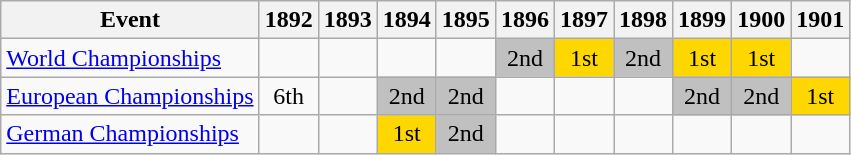<table class="wikitable">
<tr>
<th>Event</th>
<th>1892</th>
<th>1893</th>
<th>1894</th>
<th>1895</th>
<th>1896</th>
<th>1897</th>
<th>1898</th>
<th>1899</th>
<th>1900</th>
<th>1901</th>
</tr>
<tr>
<td><a href='#'>World Championships</a></td>
<td></td>
<td></td>
<td></td>
<td></td>
<td align="center" bgcolor="silver">2nd</td>
<td align="center" bgcolor="gold">1st</td>
<td align="center" bgcolor="silver">2nd</td>
<td align="center" bgcolor="gold">1st</td>
<td align="center" bgcolor="gold">1st</td>
<td></td>
</tr>
<tr>
<td><a href='#'>European Championships</a></td>
<td align="center">6th</td>
<td></td>
<td align="center" bgcolor="silver">2nd</td>
<td align="center" bgcolor="silver">2nd</td>
<td></td>
<td></td>
<td></td>
<td align="center" bgcolor="silver">2nd</td>
<td align="center" bgcolor="silver">2nd</td>
<td align="center" bgcolor="gold">1st</td>
</tr>
<tr>
<td><a href='#'>German Championships</a></td>
<td></td>
<td></td>
<td align="center" bgcolor="gold">1st</td>
<td align="center" bgcolor="silver">2nd</td>
<td></td>
<td></td>
<td></td>
<td></td>
<td></td>
<td></td>
</tr>
</table>
